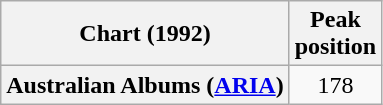<table class="wikitable sortable plainrowheaders" style="text-align:center">
<tr>
<th scope="col">Chart (1992)</th>
<th scope="col">Peak<br>position</th>
</tr>
<tr>
<th scope="row">Australian Albums (<a href='#'>ARIA</a>)</th>
<td align="center">178</td>
</tr>
</table>
